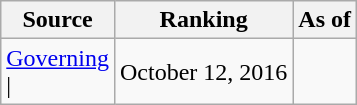<table class="wikitable" style="text-align:center">
<tr>
<th>Source</th>
<th>Ranking</th>
<th>As of</th>
</tr>
<tr>
<td align=left><a href='#'>Governing</a><br>| </td>
<td>October 12, 2016</td>
</tr>
</table>
